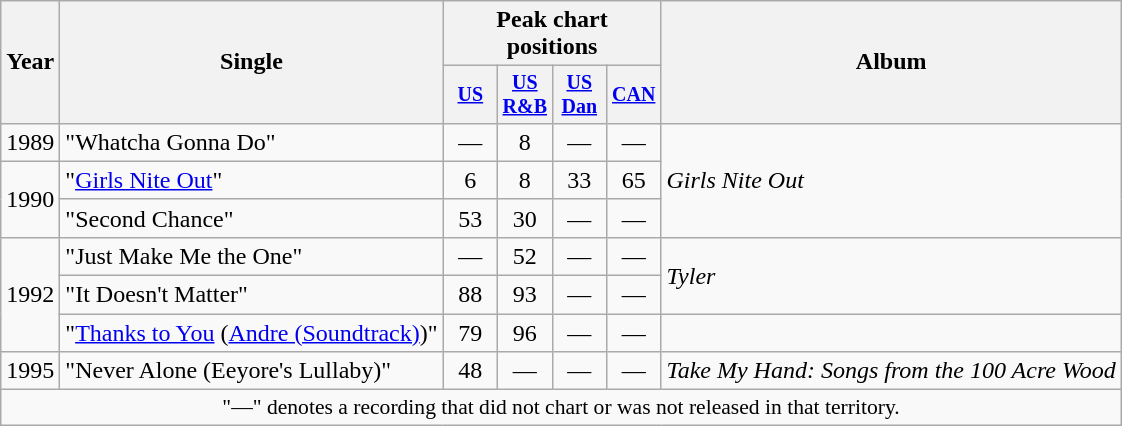<table class="wikitable" style="text-align:center;">
<tr>
<th rowspan="2">Year</th>
<th rowspan="2">Single</th>
<th colspan="4">Peak chart positions</th>
<th rowspan="2">Album</th>
</tr>
<tr style="font-size:smaller;">
<th width="30"><a href='#'>US</a><br></th>
<th width="30"><a href='#'>US<br>R&B</a><br></th>
<th width="30"><a href='#'>US<br>Dan</a><br></th>
<th width="30"><a href='#'>CAN</a><br></th>
</tr>
<tr>
<td rowspan="1">1989</td>
<td align="left">"Whatcha Gonna Do"</td>
<td>—</td>
<td>8</td>
<td>—</td>
<td>—</td>
<td align="left" rowspan="3"><em>Girls Nite Out</em></td>
</tr>
<tr>
<td rowspan="2">1990</td>
<td align="left">"<a href='#'>Girls Nite Out</a>"</td>
<td>6</td>
<td>8</td>
<td>33</td>
<td>65</td>
</tr>
<tr>
<td align="left">"Second Chance"</td>
<td>53</td>
<td>30</td>
<td>—</td>
<td>—</td>
</tr>
<tr>
<td rowspan="3">1992</td>
<td align="left">"Just Make Me the One"</td>
<td>—</td>
<td>52</td>
<td>—</td>
<td>—</td>
<td align="left" rowspan="2"><em>Tyler</em></td>
</tr>
<tr>
<td align="left">"It Doesn't Matter"</td>
<td>88</td>
<td>93</td>
<td>—</td>
<td>—</td>
</tr>
<tr>
<td align="left">"<a href='#'>Thanks to You</a> (<a href='#'>Andre (Soundtrack)</a>)"</td>
<td>79</td>
<td>96</td>
<td>—</td>
<td>—</td>
</tr>
<tr>
<td rowspan="1">1995</td>
<td align="left">"Never Alone (Eeyore's Lullaby)"</td>
<td>48</td>
<td>—</td>
<td>—</td>
<td>—</td>
<td align="left" rowspan="1"><em>Take My Hand: Songs from the 100 Acre Wood</em></td>
</tr>
<tr>
<td colspan="15" style="font-size:90%">"—" denotes a recording that did not chart or was not released in that territory.</td>
</tr>
</table>
